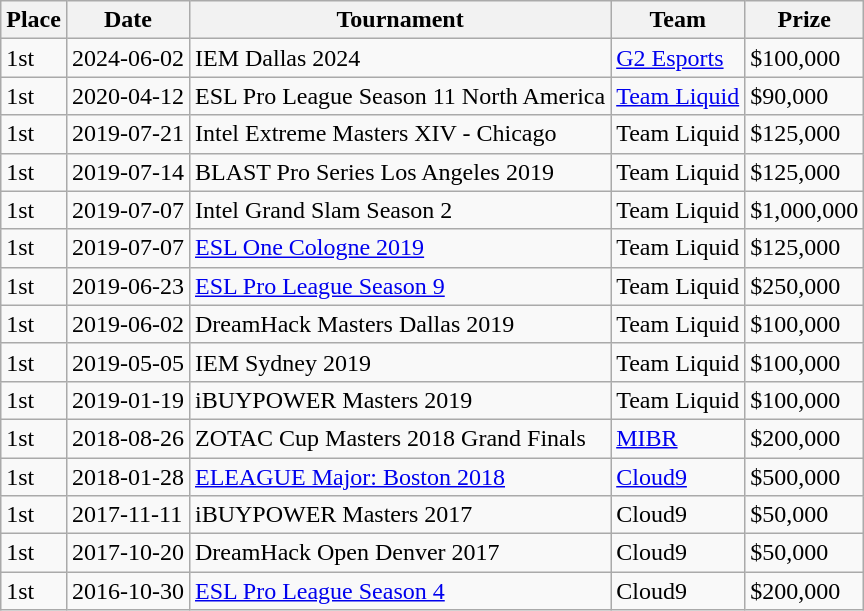<table class="wikitable sortable">
<tr>
<th scope="col">Place</th>
<th scope="col">Date</th>
<th scope="col">Tournament</th>
<th scope="col">Team</th>
<th scope="col">Prize</th>
</tr>
<tr>
<td>1st</td>
<td>2024-06-02</td>
<td>IEM Dallas 2024</td>
<td><a href='#'>G2 Esports</a></td>
<td>$100,000</td>
</tr>
<tr>
<td>1st</td>
<td>2020-04-12</td>
<td>ESL Pro League Season 11 North America</td>
<td><a href='#'>Team Liquid</a></td>
<td>$90,000</td>
</tr>
<tr>
<td>1st</td>
<td scope="row">2019-07-21</td>
<td>Intel Extreme Masters XIV - Chicago</td>
<td>Team Liquid</td>
<td>$125,000</td>
</tr>
<tr>
<td>1st</td>
<td scope="row">2019-07-14</td>
<td>BLAST Pro Series Los Angeles 2019</td>
<td>Team Liquid</td>
<td>$125,000</td>
</tr>
<tr>
<td>1st</td>
<td scope="row">2019-07-07</td>
<td>Intel Grand Slam Season 2</td>
<td>Team Liquid</td>
<td>$1,000,000</td>
</tr>
<tr>
<td>1st</td>
<td scope="row">2019-07-07</td>
<td><a href='#'>ESL One Cologne 2019</a></td>
<td>Team Liquid</td>
<td>$125,000</td>
</tr>
<tr>
<td>1st</td>
<td scope="row">2019-06-23</td>
<td><a href='#'>ESL Pro League Season 9</a></td>
<td>Team Liquid</td>
<td>$250,000</td>
</tr>
<tr>
<td>1st</td>
<td scope="row">2019-06-02</td>
<td>DreamHack Masters Dallas 2019</td>
<td>Team Liquid</td>
<td>$100,000</td>
</tr>
<tr>
<td>1st</td>
<td scope="row">2019-05-05</td>
<td>IEM Sydney 2019</td>
<td>Team Liquid</td>
<td>$100,000</td>
</tr>
<tr>
<td>1st</td>
<td scope="row">2019-01-19</td>
<td>iBUYPOWER Masters 2019</td>
<td>Team Liquid</td>
<td>$100,000</td>
</tr>
<tr>
<td>1st</td>
<td scope="row">2018-08-26</td>
<td>ZOTAC Cup Masters 2018 Grand Finals</td>
<td><a href='#'>MIBR</a></td>
<td>$200,000</td>
</tr>
<tr>
<td>1st</td>
<td scope="row">2018-01-28</td>
<td><a href='#'>ELEAGUE Major: Boston 2018</a></td>
<td><a href='#'>Cloud9</a></td>
<td>$500,000</td>
</tr>
<tr>
<td>1st</td>
<td scope="row">2017-11-11</td>
<td>iBUYPOWER Masters 2017</td>
<td>Cloud9</td>
<td>$50,000</td>
</tr>
<tr>
<td>1st</td>
<td scope="row">2017-10-20</td>
<td>DreamHack Open Denver 2017</td>
<td>Cloud9</td>
<td>$50,000</td>
</tr>
<tr>
<td>1st</td>
<td scope="row">2016-10-30</td>
<td><a href='#'>ESL Pro League Season 4</a></td>
<td>Cloud9</td>
<td>$200,000</td>
</tr>
</table>
